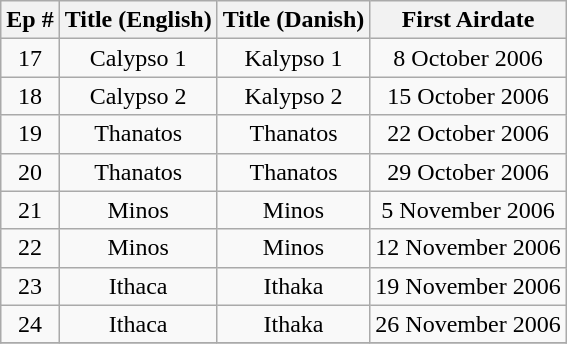<table class="wikitable">
<tr>
<th>Ep #</th>
<th>Title (English)</th>
<th>Title (Danish)</th>
<th>First Airdate</th>
</tr>
<tr>
<td style="text-align: center; top">17</td>
<td style="text-align: center; top">Calypso 1</td>
<td style="text-align: center; top">Kalypso 1</td>
<td style="text-align: center; top">8 October 2006</td>
</tr>
<tr>
<td style="text-align: center; top">18</td>
<td style="text-align: center; top">Calypso 2</td>
<td style="text-align: center; top">Kalypso 2</td>
<td style="text-align: center; top">15 October 2006</td>
</tr>
<tr>
<td style="text-align: center; top">19</td>
<td style="text-align: center; top">Thanatos</td>
<td style="text-align: center; top">Thanatos</td>
<td style="text-align: center; top">22 October 2006</td>
</tr>
<tr>
<td style="text-align: center; top">20</td>
<td style="text-align: center; top">Thanatos</td>
<td style="text-align: center; top">Thanatos</td>
<td style="text-align: center; top">29 October 2006</td>
</tr>
<tr>
<td style="text-align: center; top">21</td>
<td style="text-align: center; top">Minos</td>
<td style="text-align: center; top">Minos</td>
<td style="text-align: center; top">5 November 2006</td>
</tr>
<tr>
<td style="text-align: center; top">22</td>
<td style="text-align: center; top">Minos</td>
<td style="text-align: center; top">Minos</td>
<td style="text-align: center; top">12 November 2006</td>
</tr>
<tr>
<td style="text-align: center; top">23</td>
<td style="text-align: center; top">Ithaca</td>
<td style="text-align: center; top">Ithaka</td>
<td style="text-align: center; top">19 November 2006</td>
</tr>
<tr>
<td style="text-align: center; top">24</td>
<td style="text-align: center; top">Ithaca</td>
<td style="text-align: center; top">Ithaka</td>
<td style="text-align: center; top">26 November 2006</td>
</tr>
<tr>
</tr>
</table>
